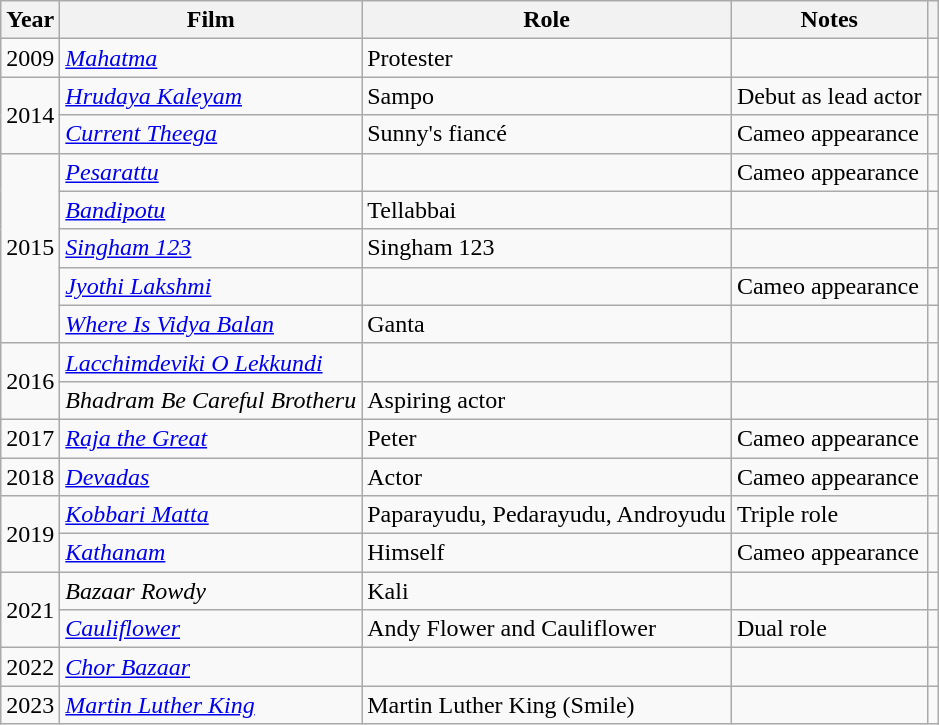<table class="wikitable sortable">
<tr>
<th>Year</th>
<th>Film</th>
<th>Role</th>
<th scope="col" class="unsortable">Notes</th>
<th scope="col" class="unsortable"></th>
</tr>
<tr>
<td>2009</td>
<td><em><a href='#'>Mahatma</a></em></td>
<td>Protester</td>
<td></td>
<td></td>
</tr>
<tr>
<td rowspan="2">2014</td>
<td><em><a href='#'>Hrudaya Kaleyam</a></em></td>
<td>Sampo</td>
<td>Debut as lead actor</td>
<td></td>
</tr>
<tr>
<td><em><a href='#'>Current Theega</a></em></td>
<td>Sunny's fiancé</td>
<td>Cameo appearance</td>
<td></td>
</tr>
<tr>
<td rowspan="5">2015</td>
<td><em><a href='#'>Pesarattu</a></em></td>
<td></td>
<td>Cameo appearance</td>
<td></td>
</tr>
<tr>
<td><em><a href='#'>Bandipotu</a></em></td>
<td>Tellabbai</td>
<td></td>
<td></td>
</tr>
<tr>
<td><em><a href='#'>Singham 123</a></em></td>
<td>Singham 123</td>
<td></td>
<td></td>
</tr>
<tr>
<td><em><a href='#'>Jyothi Lakshmi</a></em></td>
<td></td>
<td>Cameo appearance</td>
<td></td>
</tr>
<tr>
<td><em><a href='#'>Where Is Vidya Balan</a></em></td>
<td>Ganta</td>
<td></td>
<td></td>
</tr>
<tr>
<td rowspan="2">2016</td>
<td><em><a href='#'>Lacchimdeviki O Lekkundi</a></em></td>
<td></td>
<td></td>
<td></td>
</tr>
<tr>
<td><em>Bhadram Be Careful Brotheru</em></td>
<td>Aspiring actor</td>
<td></td>
<td></td>
</tr>
<tr>
<td>2017</td>
<td><em><a href='#'>Raja the Great</a></em></td>
<td>Peter</td>
<td>Cameo appearance</td>
<td></td>
</tr>
<tr>
<td>2018</td>
<td><em><a href='#'>Devadas</a></em></td>
<td>Actor</td>
<td>Cameo appearance</td>
<td></td>
</tr>
<tr>
<td rowspan="2">2019</td>
<td><em><a href='#'>Kobbari Matta</a></em></td>
<td>Paparayudu, Pedarayudu, Androyudu</td>
<td>Triple role</td>
<td></td>
</tr>
<tr>
<td><em><a href='#'>Kathanam</a></em></td>
<td>Himself</td>
<td>Cameo appearance</td>
<td></td>
</tr>
<tr>
<td rowspan="2">2021</td>
<td><em>Bazaar Rowdy</em></td>
<td>Kali</td>
<td></td>
<td></td>
</tr>
<tr>
<td><em><a href='#'>Cauliflower</a></em></td>
<td>Andy Flower and Cauliflower</td>
<td>Dual role</td>
<td></td>
</tr>
<tr>
<td>2022</td>
<td><a href='#'><em>Chor Bazaar</em></a></td>
<td></td>
<td></td>
<td></td>
</tr>
<tr>
<td>2023</td>
<td><em><a href='#'>Martin Luther King</a></em></td>
<td>Martin Luther King (Smile)</td>
<td></td>
<td></td>
</tr>
</table>
